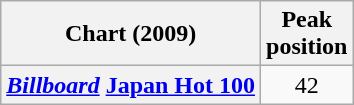<table class="wikitable sortable plainrowheaders">
<tr>
<th scope="col">Chart (2009)</th>
<th scope="col">Peak<br>position</th>
</tr>
<tr>
<th scope="row"><em><a href='#'>Billboard</a></em> <a href='#'>Japan Hot 100</a></th>
<td style="text-align:center;">42</td>
</tr>
</table>
